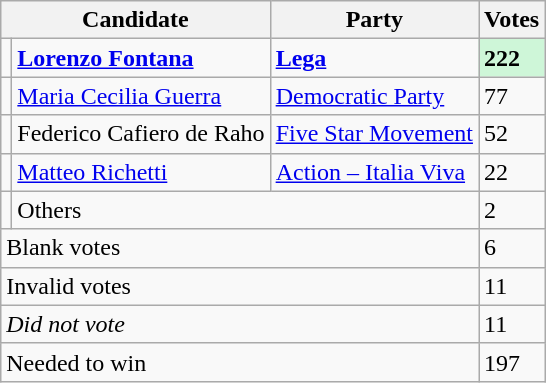<table class="wikitable" style="font-size: align=left">
<tr>
<th colspan=2>Candidate</th>
<th>Party</th>
<th>Votes</th>
</tr>
<tr>
<td bgcolor=></td>
<td><strong><a href='#'>Lorenzo Fontana</a></strong></td>
<td><strong><a href='#'>Lega</a></strong></td>
<td bgcolor=#CEF6D8><strong>222</strong></td>
</tr>
<tr>
<td bgcolor=></td>
<td><a href='#'>Maria Cecilia Guerra</a></td>
<td><a href='#'>Democratic Party</a></td>
<td>77</td>
</tr>
<tr>
<td bgcolor=></td>
<td>Federico Cafiero de Raho</td>
<td><a href='#'>Five Star Movement</a></td>
<td>52</td>
</tr>
<tr>
<td bgcolor=></td>
<td><a href='#'>Matteo Richetti</a></td>
<td><a href='#'>Action – Italia Viva</a></td>
<td>22</td>
</tr>
<tr>
<td bgcolor=></td>
<td colspan=2>Others</td>
<td>2</td>
</tr>
<tr>
<td colspan=3>Blank votes</td>
<td>6</td>
</tr>
<tr>
<td colspan=3>Invalid votes</td>
<td>11</td>
</tr>
<tr>
<td colspan=3><em>Did not vote</em></td>
<td>11</td>
</tr>
<tr>
<td colspan=3>Needed to win</td>
<td>197</td>
</tr>
</table>
